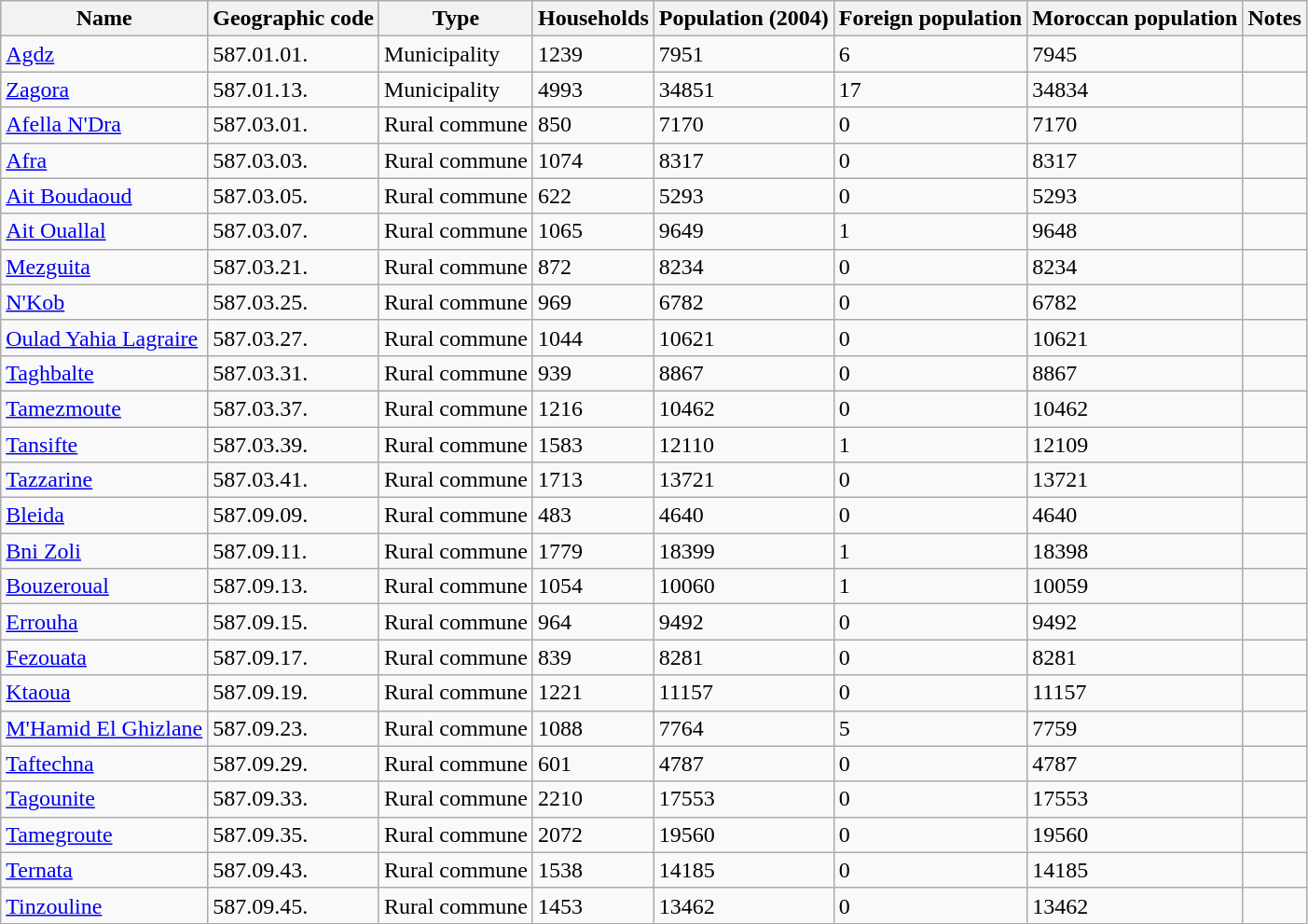<table class="wikitable sortable">
<tr>
<th>Name</th>
<th>Geographic code</th>
<th>Type</th>
<th>Households</th>
<th>Population (2004)</th>
<th>Foreign population</th>
<th>Moroccan population</th>
<th>Notes</th>
</tr>
<tr>
<td><a href='#'>Agdz</a></td>
<td>587.01.01.</td>
<td>Municipality</td>
<td>1239</td>
<td>7951</td>
<td>6</td>
<td>7945</td>
<td></td>
</tr>
<tr>
<td><a href='#'>Zagora</a></td>
<td>587.01.13.</td>
<td>Municipality</td>
<td>4993</td>
<td>34851</td>
<td>17</td>
<td>34834</td>
<td></td>
</tr>
<tr>
<td><a href='#'>Afella N'Dra</a></td>
<td>587.03.01.</td>
<td>Rural commune</td>
<td>850</td>
<td>7170</td>
<td>0</td>
<td>7170</td>
<td></td>
</tr>
<tr>
<td><a href='#'>Afra</a></td>
<td>587.03.03.</td>
<td>Rural commune</td>
<td>1074</td>
<td>8317</td>
<td>0</td>
<td>8317</td>
<td></td>
</tr>
<tr>
<td><a href='#'>Ait Boudaoud</a></td>
<td>587.03.05.</td>
<td>Rural commune</td>
<td>622</td>
<td>5293</td>
<td>0</td>
<td>5293</td>
<td></td>
</tr>
<tr>
<td><a href='#'>Ait Ouallal</a></td>
<td>587.03.07.</td>
<td>Rural commune</td>
<td>1065</td>
<td>9649</td>
<td>1</td>
<td>9648</td>
<td></td>
</tr>
<tr>
<td><a href='#'>Mezguita</a></td>
<td>587.03.21.</td>
<td>Rural commune</td>
<td>872</td>
<td>8234</td>
<td>0</td>
<td>8234</td>
<td></td>
</tr>
<tr>
<td><a href='#'>N'Kob</a></td>
<td>587.03.25.</td>
<td>Rural commune</td>
<td>969</td>
<td>6782</td>
<td>0</td>
<td>6782</td>
<td></td>
</tr>
<tr>
<td><a href='#'>Oulad Yahia Lagraire</a></td>
<td>587.03.27.</td>
<td>Rural commune</td>
<td>1044</td>
<td>10621</td>
<td>0</td>
<td>10621</td>
<td></td>
</tr>
<tr>
<td><a href='#'>Taghbalte</a></td>
<td>587.03.31.</td>
<td>Rural commune</td>
<td>939</td>
<td>8867</td>
<td>0</td>
<td>8867</td>
<td></td>
</tr>
<tr>
<td><a href='#'>Tamezmoute</a></td>
<td>587.03.37.</td>
<td>Rural commune</td>
<td>1216</td>
<td>10462</td>
<td>0</td>
<td>10462</td>
<td></td>
</tr>
<tr>
<td><a href='#'>Tansifte</a></td>
<td>587.03.39.</td>
<td>Rural commune</td>
<td>1583</td>
<td>12110</td>
<td>1</td>
<td>12109</td>
<td></td>
</tr>
<tr>
<td><a href='#'>Tazzarine</a></td>
<td>587.03.41.</td>
<td>Rural commune</td>
<td>1713</td>
<td>13721</td>
<td>0</td>
<td>13721</td>
<td></td>
</tr>
<tr>
<td><a href='#'>Bleida</a></td>
<td>587.09.09.</td>
<td>Rural commune</td>
<td>483</td>
<td>4640</td>
<td>0</td>
<td>4640</td>
<td></td>
</tr>
<tr>
<td><a href='#'>Bni Zoli</a></td>
<td>587.09.11.</td>
<td>Rural commune</td>
<td>1779</td>
<td>18399</td>
<td>1</td>
<td>18398</td>
<td></td>
</tr>
<tr>
<td><a href='#'>Bouzeroual</a></td>
<td>587.09.13.</td>
<td>Rural commune</td>
<td>1054</td>
<td>10060</td>
<td>1</td>
<td>10059</td>
<td></td>
</tr>
<tr>
<td><a href='#'>Errouha</a></td>
<td>587.09.15.</td>
<td>Rural commune</td>
<td>964</td>
<td>9492</td>
<td>0</td>
<td>9492</td>
<td></td>
</tr>
<tr>
<td><a href='#'>Fezouata</a></td>
<td>587.09.17.</td>
<td>Rural commune</td>
<td>839</td>
<td>8281</td>
<td>0</td>
<td>8281</td>
<td></td>
</tr>
<tr>
<td><a href='#'>Ktaoua</a></td>
<td>587.09.19.</td>
<td>Rural commune</td>
<td>1221</td>
<td>11157</td>
<td>0</td>
<td>11157</td>
<td></td>
</tr>
<tr>
<td><a href='#'>M'Hamid El Ghizlane</a></td>
<td>587.09.23.</td>
<td>Rural commune</td>
<td>1088</td>
<td>7764</td>
<td>5</td>
<td>7759</td>
<td></td>
</tr>
<tr>
<td><a href='#'>Taftechna</a></td>
<td>587.09.29.</td>
<td>Rural commune</td>
<td>601</td>
<td>4787</td>
<td>0</td>
<td>4787</td>
<td></td>
</tr>
<tr>
<td><a href='#'>Tagounite</a></td>
<td>587.09.33.</td>
<td>Rural commune</td>
<td>2210</td>
<td>17553</td>
<td>0</td>
<td>17553</td>
<td></td>
</tr>
<tr>
<td><a href='#'>Tamegroute</a></td>
<td>587.09.35.</td>
<td>Rural commune</td>
<td>2072</td>
<td>19560</td>
<td>0</td>
<td>19560</td>
<td></td>
</tr>
<tr>
<td><a href='#'>Ternata</a></td>
<td>587.09.43.</td>
<td>Rural commune</td>
<td>1538</td>
<td>14185</td>
<td>0</td>
<td>14185</td>
<td></td>
</tr>
<tr>
<td><a href='#'>Tinzouline</a></td>
<td>587.09.45.</td>
<td>Rural commune</td>
<td>1453</td>
<td>13462</td>
<td>0</td>
<td>13462</td>
<td></td>
</tr>
</table>
